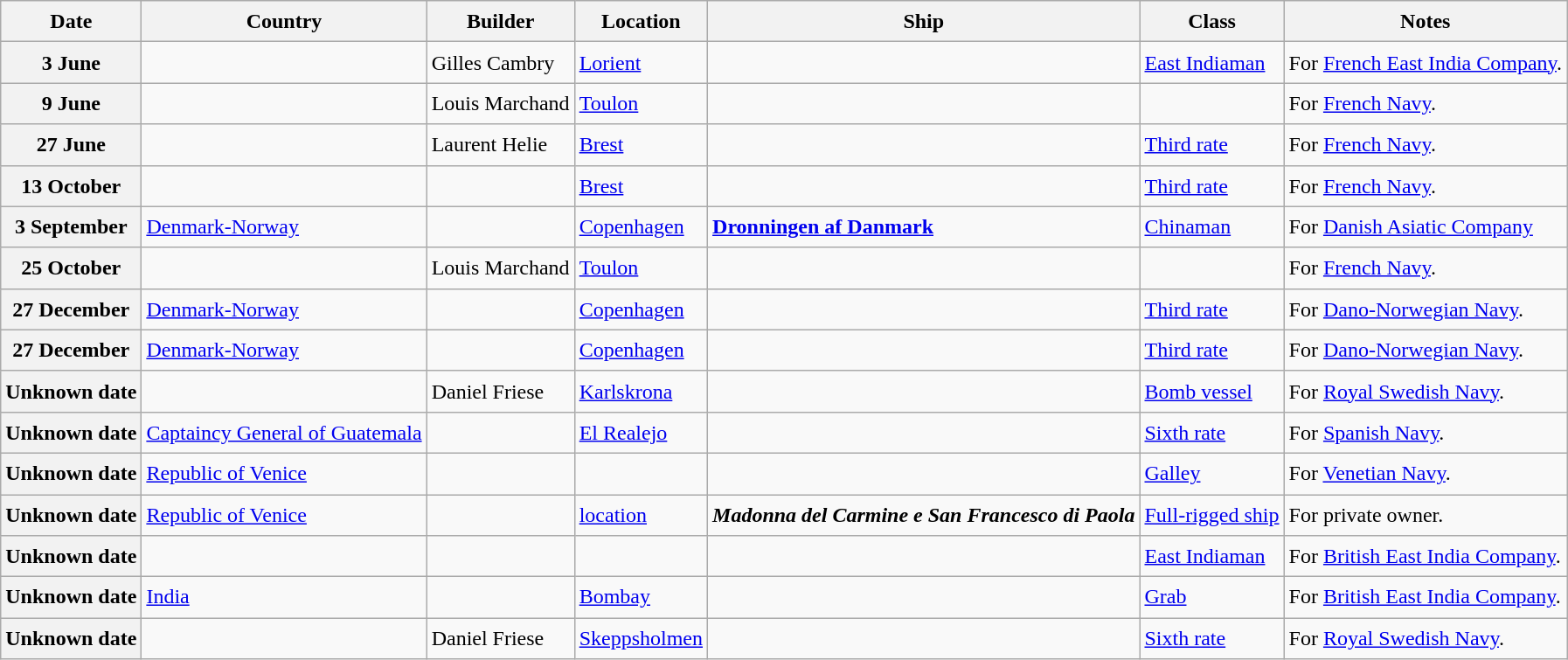<table class="wikitable sortable" style="font-size:1.00em; line-height:1.5em;">
<tr>
<th>Date</th>
<th>Country</th>
<th>Builder</th>
<th>Location</th>
<th>Ship</th>
<th>Class</th>
<th>Notes</th>
</tr>
<tr ---->
<th>3 June</th>
<td></td>
<td>Gilles Cambry</td>
<td><a href='#'>Lorient</a></td>
<td><strong></strong></td>
<td><a href='#'>East Indiaman</a></td>
<td>For <a href='#'>French East India Company</a>.</td>
</tr>
<tr ---->
<th>9 June</th>
<td></td>
<td>Louis Marchand</td>
<td><a href='#'>Toulon</a></td>
<td><strong></strong></td>
<td></td>
<td>For <a href='#'>French Navy</a>.</td>
</tr>
<tr ---->
<th>27 June</th>
<td></td>
<td>Laurent Helie</td>
<td><a href='#'>Brest</a></td>
<td><strong></strong></td>
<td><a href='#'>Third rate</a></td>
<td>For <a href='#'>French Navy</a>.</td>
</tr>
<tr ---->
<th>13 October</th>
<td></td>
<td></td>
<td><a href='#'>Brest</a></td>
<td><strong></strong></td>
<td><a href='#'>Third rate</a></td>
<td>For <a href='#'>French Navy</a>.</td>
</tr>
<tr ---->
<th>3 September</th>
<td> <a href='#'>Denmark-Norway</a></td>
<td></td>
<td><a href='#'>Copenhagen</a></td>
<td><strong><a href='#'>Dronningen af Danmark</a></strong></td>
<td><a href='#'>Chinaman</a></td>
<td>For <a href='#'>Danish Asiatic Company</a></td>
</tr>
<tr ---->
<th>25 October</th>
<td></td>
<td>Louis Marchand</td>
<td><a href='#'>Toulon</a></td>
<td><strong></strong></td>
<td></td>
<td>For <a href='#'>French Navy</a>.</td>
</tr>
<tr ---->
<th>27 December</th>
<td> <a href='#'>Denmark-Norway</a></td>
<td></td>
<td><a href='#'>Copenhagen</a></td>
<td><strong></strong></td>
<td><a href='#'>Third rate</a></td>
<td>For <a href='#'>Dano-Norwegian Navy</a>.</td>
</tr>
<tr ---->
<th>27 December</th>
<td> <a href='#'>Denmark-Norway</a></td>
<td></td>
<td><a href='#'>Copenhagen</a></td>
<td><strong></strong></td>
<td><a href='#'>Third rate</a></td>
<td>For <a href='#'>Dano-Norwegian Navy</a>.</td>
</tr>
<tr ---->
<th>Unknown date</th>
<td></td>
<td>Daniel Friese</td>
<td><a href='#'>Karlskrona</a></td>
<td><strong></strong></td>
<td><a href='#'>Bomb vessel</a></td>
<td>For <a href='#'>Royal Swedish Navy</a>.</td>
</tr>
<tr ---->
<th>Unknown date</th>
<td> <a href='#'>Captaincy General of Guatemala</a></td>
<td></td>
<td><a href='#'>El Realejo</a></td>
<td><strong></strong></td>
<td><a href='#'>Sixth rate</a></td>
<td>For <a href='#'>Spanish Navy</a>.</td>
</tr>
<tr ---->
<th>Unknown date</th>
<td> <a href='#'>Republic of Venice</a></td>
<td></td>
<td></td>
<td><strong></strong></td>
<td><a href='#'>Galley</a></td>
<td>For <a href='#'>Venetian Navy</a>.</td>
</tr>
<tr ---->
<th>Unknown date</th>
<td> <a href='#'>Republic of Venice</a></td>
<td></td>
<td><a href='#'>location</a></td>
<td><strong><em>Madonna del Carmine e San Francesco di Paola</em></strong></td>
<td><a href='#'>Full-rigged ship</a></td>
<td>For private owner.</td>
</tr>
<tr ---->
<th>Unknown date</th>
<td></td>
<td></td>
<td></td>
<td><strong></strong></td>
<td><a href='#'>East Indiaman</a></td>
<td>For <a href='#'>British East India Company</a>.</td>
</tr>
<tr ---->
<th>Unknown date</th>
<td> <a href='#'>India</a></td>
<td></td>
<td><a href='#'>Bombay</a></td>
<td><strong></strong></td>
<td><a href='#'>Grab</a></td>
<td>For <a href='#'>British East India Company</a>.</td>
</tr>
<tr ---->
<th>Unknown date</th>
<td></td>
<td>Daniel Friese</td>
<td><a href='#'>Skeppsholmen</a></td>
<td><strong></strong></td>
<td><a href='#'>Sixth rate</a></td>
<td>For <a href='#'>Royal Swedish Navy</a>.</td>
</tr>
</table>
